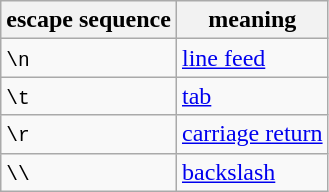<table class="wikitable">
<tr>
<th>escape sequence</th>
<th>meaning</th>
</tr>
<tr>
<td><code>\n</code></td>
<td><a href='#'>line feed</a></td>
</tr>
<tr>
<td><code>\t</code></td>
<td><a href='#'>tab</a></td>
</tr>
<tr>
<td><code>\r</code></td>
<td><a href='#'>carriage return</a></td>
</tr>
<tr>
<td><code>\\</code></td>
<td><a href='#'>backslash</a></td>
</tr>
</table>
